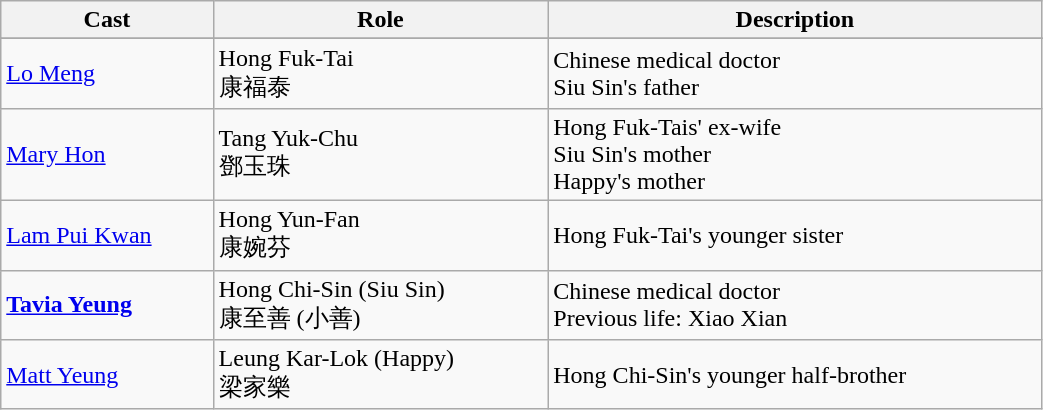<table class="wikitable" width="55%">
<tr>
<th>Cast</th>
<th>Role</th>
<th>Description</th>
</tr>
<tr>
</tr>
<tr>
<td><a href='#'>Lo Meng</a></td>
<td>Hong Fuk-Tai<br>康福泰</td>
<td>Chinese medical doctor<br>Siu Sin's father</td>
</tr>
<tr>
<td><a href='#'>Mary Hon</a></td>
<td>Tang Yuk-Chu<br>鄧玉珠</td>
<td>Hong Fuk-Tais' ex-wife<br>Siu Sin's mother<br>Happy's mother</td>
</tr>
<tr>
<td><a href='#'>Lam Pui Kwan</a></td>
<td>Hong Yun-Fan<br>康婉芬</td>
<td>Hong Fuk-Tai's younger sister</td>
</tr>
<tr>
<td><strong><a href='#'>Tavia Yeung</a></strong></td>
<td>Hong Chi-Sin (Siu Sin)<br>康至善 (小善)</td>
<td>Chinese medical doctor<br>Previous life: Xiao Xian</td>
</tr>
<tr>
<td><a href='#'>Matt Yeung</a></td>
<td>Leung Kar-Lok (Happy)<br>梁家樂</td>
<td>Hong Chi-Sin's younger half-brother</td>
</tr>
</table>
